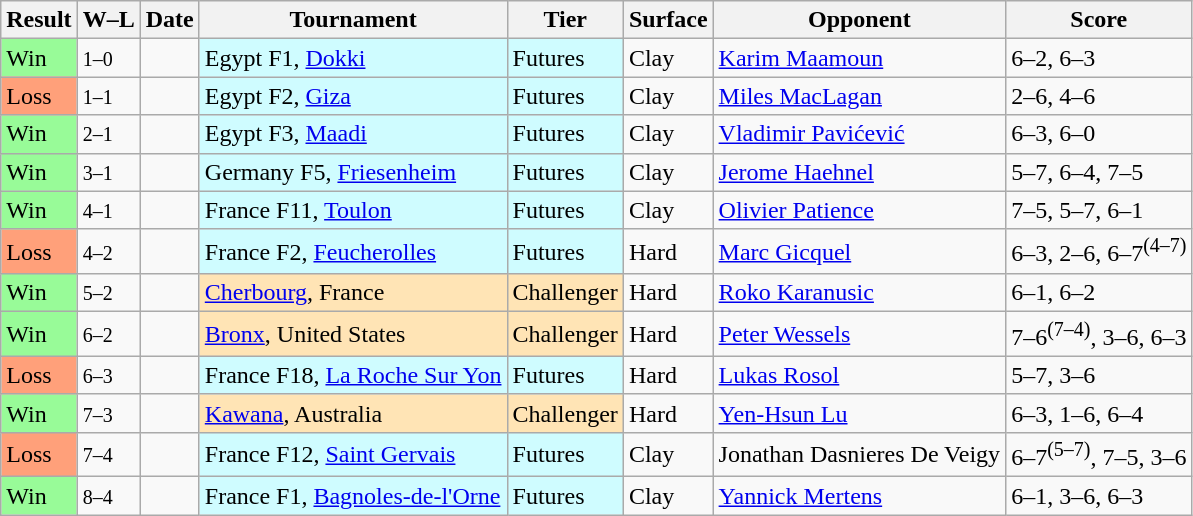<table class="sortable wikitable">
<tr>
<th>Result</th>
<th class="unsortable">W–L</th>
<th>Date</th>
<th>Tournament</th>
<th>Tier</th>
<th>Surface</th>
<th>Opponent</th>
<th class="unsortable">Score</th>
</tr>
<tr>
<td style="background:#98fb98;">Win</td>
<td><small>1–0</small></td>
<td></td>
<td style="background:#cffcff;">Egypt F1, <a href='#'>Dokki</a></td>
<td style="background:#cffcff;">Futures</td>
<td>Clay</td>
<td> <a href='#'>Karim Maamoun</a></td>
<td>6–2, 6–3</td>
</tr>
<tr>
<td style="background:#ffa07a;">Loss</td>
<td><small>1–1</small></td>
<td></td>
<td style="background:#cffcff;">Egypt F2, <a href='#'>Giza</a></td>
<td style="background:#cffcff;">Futures</td>
<td>Clay</td>
<td> <a href='#'>Miles MacLagan</a></td>
<td>2–6, 4–6</td>
</tr>
<tr>
<td style="background:#98fb98;">Win</td>
<td><small>2–1</small></td>
<td></td>
<td style="background:#cffcff;">Egypt F3, <a href='#'>Maadi</a></td>
<td style="background:#cffcff;">Futures</td>
<td>Clay</td>
<td> <a href='#'>Vladimir Pavićević</a></td>
<td>6–3, 6–0</td>
</tr>
<tr>
<td style="background:#98fb98;">Win</td>
<td><small>3–1</small></td>
<td></td>
<td style="background:#cffcff;">Germany F5, <a href='#'>Friesenheim</a></td>
<td style="background:#cffcff;">Futures</td>
<td>Clay</td>
<td> <a href='#'>Jerome Haehnel</a></td>
<td>5–7, 6–4, 7–5</td>
</tr>
<tr>
<td style="background:#98fb98;">Win</td>
<td><small>4–1</small></td>
<td></td>
<td style="background:#cffcff;">France F11, <a href='#'>Toulon</a></td>
<td style="background:#cffcff;">Futures</td>
<td>Clay</td>
<td> <a href='#'>Olivier Patience</a></td>
<td>7–5, 5–7, 6–1</td>
</tr>
<tr>
<td style="background:#ffa07a;">Loss</td>
<td><small>4–2</small></td>
<td></td>
<td style="background:#cffcff;">France F2, <a href='#'>Feucherolles</a></td>
<td style="background:#cffcff;">Futures</td>
<td>Hard</td>
<td> <a href='#'>Marc Gicquel</a></td>
<td>6–3, 2–6, 6–7<sup>(4–7)</sup></td>
</tr>
<tr>
<td style="background:#98fb98;">Win</td>
<td><small>5–2</small></td>
<td></td>
<td style="background:moccasin;"><a href='#'>Cherbourg</a>, France</td>
<td style="background:moccasin;">Challenger</td>
<td>Hard</td>
<td> <a href='#'>Roko Karanusic</a></td>
<td>6–1, 6–2</td>
</tr>
<tr>
<td style="background:#98fb98;">Win</td>
<td><small>6–2</small></td>
<td></td>
<td style="background:moccasin;"><a href='#'>Bronx</a>, United States</td>
<td style="background:moccasin;">Challenger</td>
<td>Hard</td>
<td> <a href='#'>Peter Wessels</a></td>
<td>7–6<sup>(7–4)</sup>, 3–6, 6–3</td>
</tr>
<tr>
<td style="background:#ffa07a;">Loss</td>
<td><small>6–3</small></td>
<td></td>
<td style="background:#cffcff;">France F18, <a href='#'>La Roche Sur Yon</a></td>
<td style="background:#cffcff;">Futures</td>
<td>Hard</td>
<td> <a href='#'>Lukas Rosol</a></td>
<td>5–7, 3–6</td>
</tr>
<tr>
<td style="background:#98fb98;">Win</td>
<td><small>7–3</small></td>
<td></td>
<td style="background:moccasin;"><a href='#'>Kawana</a>, Australia</td>
<td style="background:moccasin;">Challenger</td>
<td>Hard</td>
<td> <a href='#'>Yen-Hsun Lu</a></td>
<td>6–3, 1–6, 6–4</td>
</tr>
<tr>
<td style="background:#ffa07a;">Loss</td>
<td><small>7–4</small></td>
<td></td>
<td style="background:#cffcff;">France F12, <a href='#'>Saint Gervais</a></td>
<td style="background:#cffcff;">Futures</td>
<td>Clay</td>
<td> Jonathan Dasnieres De Veigy</td>
<td>6–7<sup>(5–7)</sup>, 7–5, 3–6</td>
</tr>
<tr>
<td style="background:#98fb98;">Win</td>
<td><small>8–4</small></td>
<td></td>
<td style="background:#cffcff;">France F1, <a href='#'>Bagnoles-de-l'Orne</a></td>
<td style="background:#cffcff;">Futures</td>
<td>Clay</td>
<td> <a href='#'>Yannick Mertens</a></td>
<td>6–1, 3–6, 6–3</td>
</tr>
</table>
